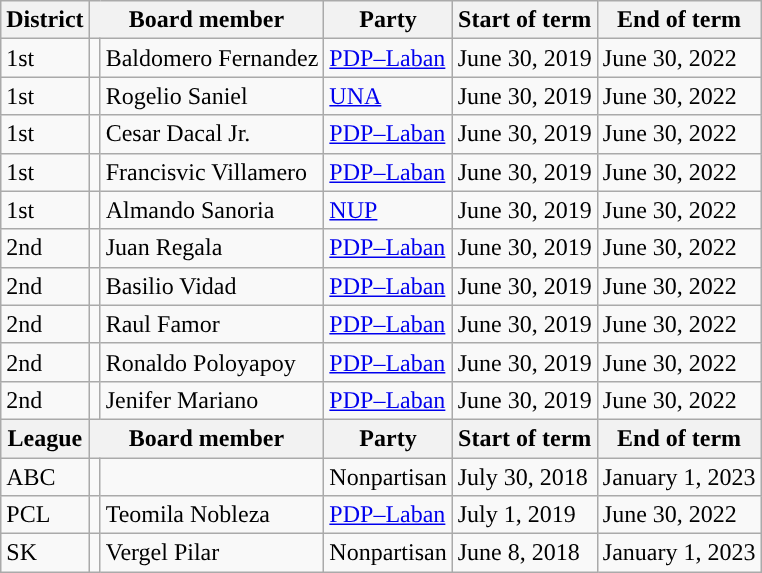<table class="wikitable">
<tr>
<th>District</th>
<th colspan="2">Board member</th>
<th>Party</th>
<th>Start of term</th>
<th>End of term</th>
</tr>
<tr>
<td>1st</td>
<td></td>
<td>Baldomero Fernandez</td>
<td><a href='#'>PDP–Laban</a></td>
<td>June 30, 2019</td>
<td>June 30, 2022</td>
</tr>
<tr>
<td>1st</td>
<td></td>
<td>Rogelio Saniel</td>
<td><a href='#'>UNA</a></td>
<td>June 30, 2019</td>
<td>June 30, 2022</td>
</tr>
<tr>
<td>1st</td>
<td></td>
<td>Cesar Dacal Jr.</td>
<td><a href='#'>PDP–Laban</a></td>
<td>June 30, 2019</td>
<td>June 30, 2022</td>
</tr>
<tr>
<td>1st</td>
<td></td>
<td>Francisvic Villamero</td>
<td><a href='#'>PDP–Laban</a></td>
<td>June 30, 2019</td>
<td>June 30, 2022</td>
</tr>
<tr>
<td>1st</td>
<td></td>
<td>Almando Sanoria</td>
<td><a href='#'>NUP</a></td>
<td>June 30, 2019</td>
<td>June 30, 2022</td>
</tr>
<tr>
<td>2nd</td>
<td></td>
<td>Juan Regala</td>
<td><a href='#'>PDP–Laban</a></td>
<td>June 30, 2019</td>
<td>June 30, 2022</td>
</tr>
<tr>
<td>2nd</td>
<td></td>
<td>Basilio Vidad</td>
<td><a href='#'>PDP–Laban</a></td>
<td>June 30, 2019</td>
<td>June 30, 2022</td>
</tr>
<tr>
<td>2nd</td>
<td></td>
<td>Raul Famor</td>
<td><a href='#'>PDP–Laban</a></td>
<td>June 30, 2019</td>
<td>June 30, 2022</td>
</tr>
<tr>
<td>2nd</td>
<td></td>
<td>Ronaldo Poloyapoy</td>
<td><a href='#'>PDP–Laban</a></td>
<td>June 30, 2019</td>
<td>June 30, 2022</td>
</tr>
<tr>
<td>2nd</td>
<td></td>
<td>Jenifer Mariano</td>
<td><a href='#'>PDP–Laban</a></td>
<td>June 30, 2019</td>
<td>June 30, 2022</td>
</tr>
<tr>
<th>League</th>
<th colspan="2">Board member</th>
<th>Party</th>
<th>Start of term</th>
<th>End of term</th>
</tr>
<tr>
<td>ABC</td>
<td></td>
<td></td>
<td>Nonpartisan</td>
<td>July 30, 2018</td>
<td>January 1, 2023</td>
</tr>
<tr>
<td>PCL</td>
<td></td>
<td>Teomila Nobleza</td>
<td><a href='#'>PDP–Laban</a></td>
<td>July 1, 2019</td>
<td>June 30, 2022</td>
</tr>
<tr>
<td>SK</td>
<td></td>
<td>Vergel Pilar</td>
<td>Nonpartisan</td>
<td>June 8, 2018</td>
<td>January 1, 2023</td>
</tr>
</table>
